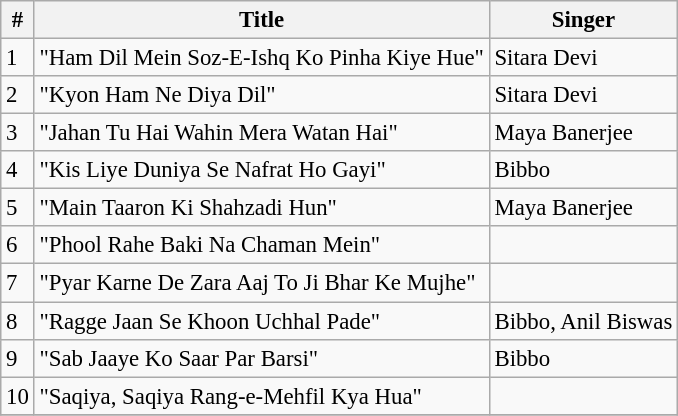<table class="wikitable" style="font-size:95%;">
<tr>
<th>#</th>
<th>Title</th>
<th>Singer</th>
</tr>
<tr>
<td>1</td>
<td>"Ham Dil Mein Soz-E-Ishq Ko Pinha Kiye Hue"</td>
<td>Sitara Devi</td>
</tr>
<tr>
<td>2</td>
<td>"Kyon Ham Ne Diya Dil"</td>
<td>Sitara Devi</td>
</tr>
<tr>
<td>3</td>
<td>"Jahan Tu Hai Wahin Mera Watan Hai"</td>
<td>Maya Banerjee</td>
</tr>
<tr>
<td>4</td>
<td>"Kis Liye Duniya Se Nafrat Ho Gayi"</td>
<td>Bibbo</td>
</tr>
<tr>
<td>5</td>
<td>"Main Taaron Ki Shahzadi Hun"</td>
<td>Maya Banerjee</td>
</tr>
<tr>
<td>6</td>
<td>"Phool Rahe Baki Na Chaman Mein"</td>
<td></td>
</tr>
<tr>
<td>7</td>
<td>"Pyar Karne De Zara Aaj To Ji Bhar Ke Mujhe"</td>
<td></td>
</tr>
<tr>
<td>8</td>
<td>"Ragge Jaan Se Khoon Uchhal Pade"</td>
<td>Bibbo, Anil Biswas</td>
</tr>
<tr>
<td>9</td>
<td>"Sab Jaaye Ko Saar Par Barsi"</td>
<td>Bibbo</td>
</tr>
<tr>
<td>10</td>
<td>"Saqiya, Saqiya Rang-e-Mehfil Kya Hua"</td>
<td></td>
</tr>
<tr>
</tr>
</table>
